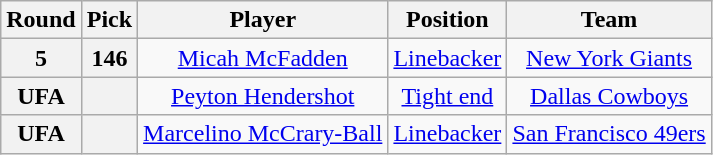<table class="wikitable" style="text-align:center;">
<tr>
<th>Round</th>
<th>Pick</th>
<th>Player</th>
<th>Position</th>
<th>Team</th>
</tr>
<tr>
<th>5</th>
<th>146</th>
<td><a href='#'>Micah McFadden</a></td>
<td><a href='#'>Linebacker</a></td>
<td><a href='#'>New York Giants</a></td>
</tr>
<tr>
<th>UFA</th>
<th></th>
<td><a href='#'>Peyton Hendershot</a></td>
<td><a href='#'>Tight end</a></td>
<td><a href='#'>Dallas Cowboys</a></td>
</tr>
<tr>
<th>UFA</th>
<th></th>
<td><a href='#'>Marcelino McCrary-Ball</a></td>
<td><a href='#'>Linebacker</a></td>
<td><a href='#'>San Francisco 49ers</a></td>
</tr>
</table>
